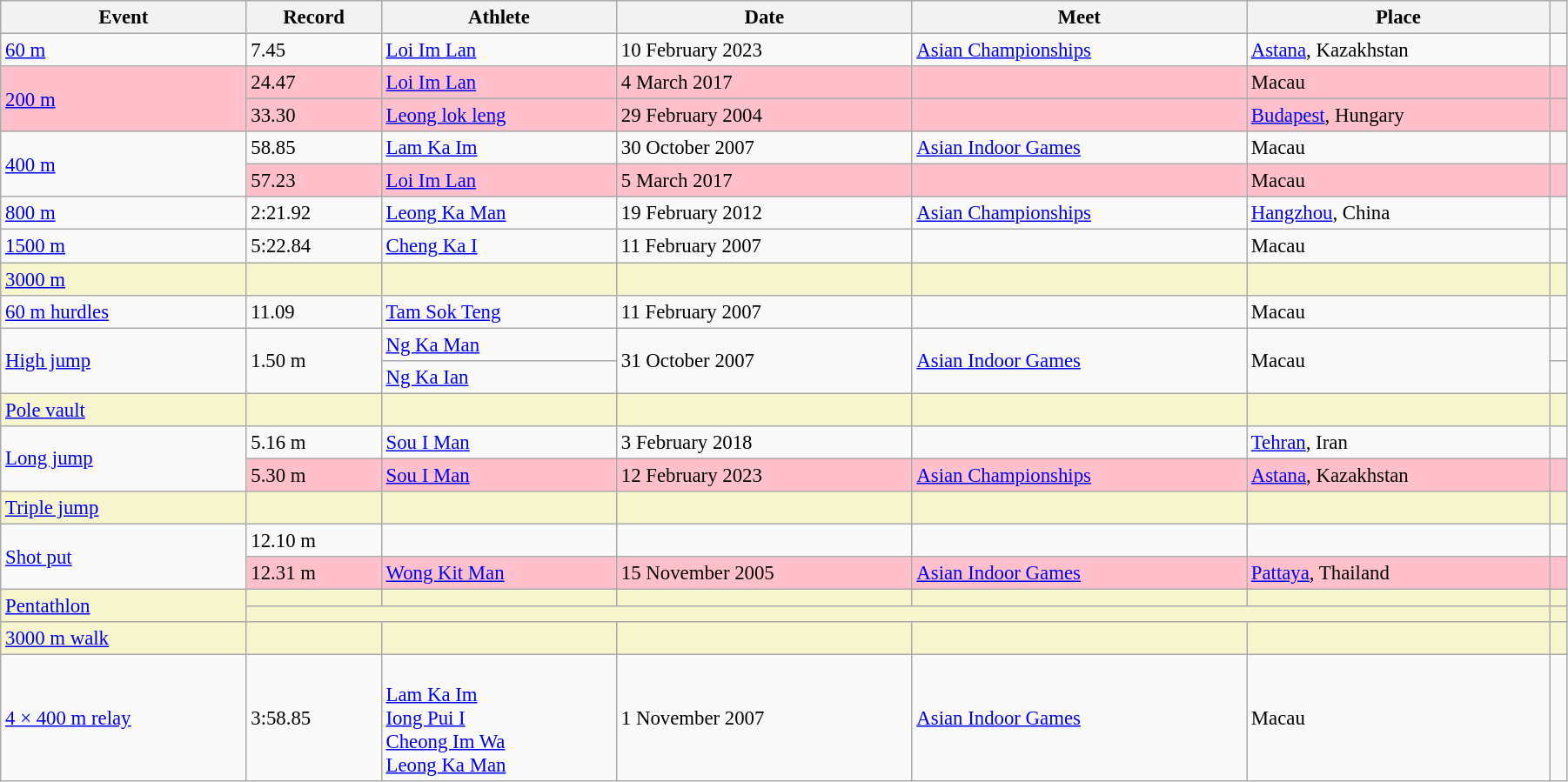<table class="wikitable" style="font-size:95%; width: 95%;">
<tr>
<th>Event</th>
<th>Record</th>
<th>Athlete</th>
<th>Date</th>
<th>Meet</th>
<th>Place</th>
<th></th>
</tr>
<tr>
<td><a href='#'>60 m</a></td>
<td>7.45</td>
<td><a href='#'>Loi Im Lan</a></td>
<td>10 February 2023</td>
<td><a href='#'>Asian Championships</a></td>
<td><a href='#'>Astana</a>, Kazakhstan</td>
<td></td>
</tr>
<tr style="background:pink">
<td rowspan=2><a href='#'>200 m</a></td>
<td>24.47</td>
<td><a href='#'>Loi Im Lan</a></td>
<td>4 March 2017</td>
<td></td>
<td>Macau</td>
<td></td>
</tr>
<tr style="background:pink">
<td>33.30</td>
<td><a href='#'>Leong lok leng</a></td>
<td>29 February 2004</td>
<td></td>
<td><a href='#'>Budapest</a>, Hungary</td>
<td></td>
</tr>
<tr>
<td rowspan=2><a href='#'>400 m</a></td>
<td>58.85</td>
<td><a href='#'>Lam Ka Im</a></td>
<td>30 October 2007</td>
<td><a href='#'>Asian Indoor Games</a></td>
<td>Macau</td>
<td></td>
</tr>
<tr style="background:pink">
<td>57.23</td>
<td><a href='#'>Loi Im Lan</a></td>
<td>5 March 2017</td>
<td></td>
<td>Macau</td>
<td></td>
</tr>
<tr>
<td><a href='#'>800 m</a></td>
<td>2:21.92</td>
<td><a href='#'>Leong Ka Man</a></td>
<td>19 February 2012</td>
<td><a href='#'>Asian Championships</a></td>
<td><a href='#'>Hangzhou</a>, China</td>
<td></td>
</tr>
<tr>
<td><a href='#'>1500 m</a></td>
<td>5:22.84</td>
<td><a href='#'>Cheng Ka I</a></td>
<td>11 February 2007</td>
<td></td>
<td>Macau</td>
<td></td>
</tr>
<tr style="background:#f6F5CE;">
<td><a href='#'>3000 m</a></td>
<td></td>
<td></td>
<td></td>
<td></td>
<td></td>
<td></td>
</tr>
<tr>
<td><a href='#'>60 m hurdles</a></td>
<td>11.09</td>
<td><a href='#'>Tam Sok Teng</a></td>
<td>11 February 2007</td>
<td></td>
<td>Macau</td>
<td></td>
</tr>
<tr>
<td rowspan=2><a href='#'>High jump</a></td>
<td rowspan=2>1.50 m</td>
<td><a href='#'>Ng Ka Man</a></td>
<td rowspan=2>31 October 2007</td>
<td rowspan=2><a href='#'>Asian Indoor Games</a></td>
<td rowspan=2>Macau</td>
<td></td>
</tr>
<tr>
<td><a href='#'>Ng Ka Ian</a></td>
<td></td>
</tr>
<tr style="background:#f6F5CE;">
<td><a href='#'>Pole vault</a></td>
<td></td>
<td></td>
<td></td>
<td></td>
<td></td>
<td></td>
</tr>
<tr>
<td rowspan=2><a href='#'>Long jump</a></td>
<td>5.16 m</td>
<td><a href='#'>Sou I Man</a></td>
<td>3 February 2018</td>
<td></td>
<td><a href='#'>Tehran</a>, Iran</td>
<td></td>
</tr>
<tr style="background:pink">
<td>5.30 m</td>
<td><a href='#'>Sou I Man</a></td>
<td>12 February 2023</td>
<td><a href='#'>Asian Championships</a></td>
<td><a href='#'>Astana</a>, Kazakhstan</td>
<td></td>
</tr>
<tr style="background:#f6F5CE;">
<td><a href='#'>Triple jump</a></td>
<td></td>
<td></td>
<td></td>
<td></td>
<td></td>
<td></td>
</tr>
<tr>
<td rowspan=2><a href='#'>Shot put</a></td>
<td>12.10 m</td>
<td></td>
<td></td>
<td></td>
<td></td>
<td></td>
</tr>
<tr style="background:pink">
<td>12.31 m</td>
<td><a href='#'>Wong Kit Man</a></td>
<td>15 November 2005</td>
<td><a href='#'>Asian Indoor Games</a></td>
<td><a href='#'>Pattaya</a>, Thailand</td>
<td></td>
</tr>
<tr style="background:#f6F5CE;">
<td rowspan=2><a href='#'>Pentathlon</a></td>
<td></td>
<td></td>
<td></td>
<td></td>
<td></td>
<td></td>
</tr>
<tr style="background:#f6F5CE;">
<td colspan=5></td>
<td></td>
</tr>
<tr style="background:#f6F5CE;">
<td><a href='#'>3000 m walk</a></td>
<td></td>
<td></td>
<td></td>
<td></td>
<td></td>
<td></td>
</tr>
<tr>
<td><a href='#'>4 × 400 m relay</a></td>
<td>3:58.85</td>
<td><br><a href='#'>Lam Ka Im</a><br><a href='#'>Iong Pui I</a><br><a href='#'>Cheong Im Wa</a><br><a href='#'>Leong Ka Man</a></td>
<td>1 November 2007</td>
<td><a href='#'>Asian Indoor Games</a></td>
<td>Macau</td>
<td></td>
</tr>
</table>
